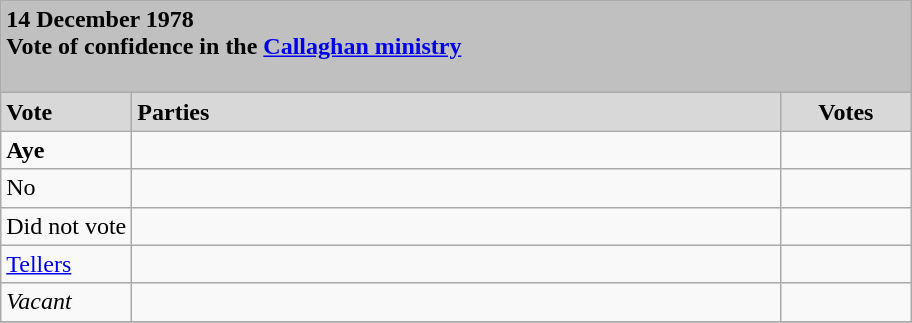<table class="wikitable">
<tr>
<td colspan="3" bgcolor="#C0C0C0"><div><strong>14 December 1978<br>Vote of confidence in the <a href='#'>Callaghan ministry</a></strong><br><br></div></td>
</tr>
<tr bgcolor="#D8D8D8">
<td width=80px><strong>Vote</strong></td>
<td width=425px><strong>Parties</strong></td>
<td width=80px align="center"><strong>Votes</strong></td>
</tr>
<tr>
<td> <strong>Aye</strong></td>
<td></td>
<td></td>
</tr>
<tr>
<td>No</td>
<td></td>
<td></td>
</tr>
<tr>
<td>Did not vote</td>
<td></td>
<td></td>
</tr>
<tr>
<td><a href='#'>Tellers</a></td>
<td></td>
<td></td>
</tr>
<tr>
<td><em>Vacant</em></td>
<td></td>
<td></td>
</tr>
<tr>
</tr>
</table>
